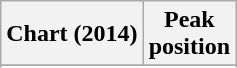<table class="wikitable sortable plainrowheaders" style="text-align:center">
<tr>
<th scope="col">Chart (2014)</th>
<th scope="col">Peak<br> position</th>
</tr>
<tr>
</tr>
<tr>
</tr>
</table>
